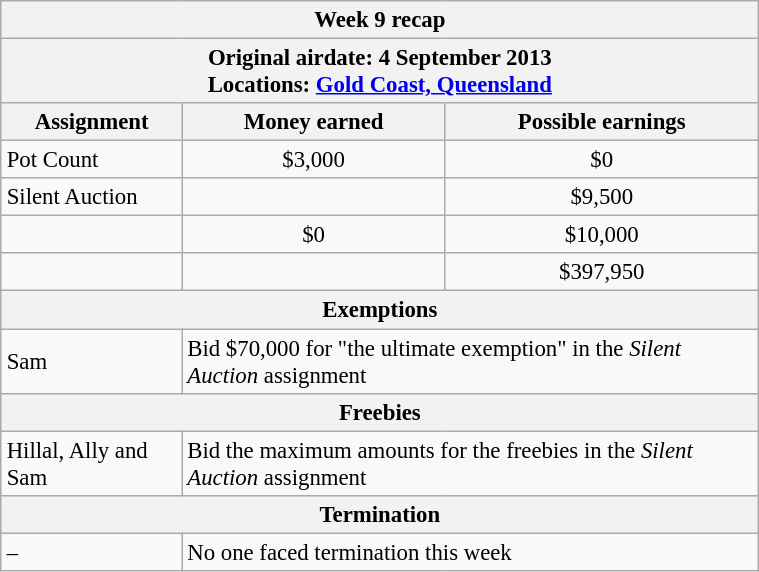<table class="wikitable" style="font-size: 95%; margin: 10px" align="right" width="40%">
<tr>
<th colspan=3>Week 9 recap</th>
</tr>
<tr>
<th colspan=3>Original airdate: 4 September 2013<br>Locations: <a href='#'>Gold Coast, Queensland</a></th>
</tr>
<tr>
<th>Assignment</th>
<th>Money earned</th>
<th>Possible earnings</th>
</tr>
<tr>
<td>Pot Count</td>
<td align="center">$3,000</td>
<td align="center">$0</td>
</tr>
<tr>
<td>Silent Auction</td>
<td align="center"></td>
<td align="center">$9,500</td>
</tr>
<tr>
<td></td>
<td align="center">$0</td>
<td align="center">$10,000</td>
</tr>
<tr>
<td><strong></strong></td>
<td align="center"><strong></strong></td>
<td align="center">$397,950</td>
</tr>
<tr>
<th colspan=3>Exemptions</th>
</tr>
<tr>
<td>Sam</td>
<td colspan=2>Bid $70,000 for "the ultimate exemption" in the <em>Silent Auction</em> assignment</td>
</tr>
<tr>
<th colspan=3>Freebies</th>
</tr>
<tr>
<td>Hillal, Ally and Sam</td>
<td colspan=2>Bid the maximum amounts for the freebies in the <em>Silent Auction</em> assignment</td>
</tr>
<tr>
<th colspan=3>Termination</th>
</tr>
<tr>
<td>–</td>
<td colspan=2>No one faced termination this week</td>
</tr>
</table>
